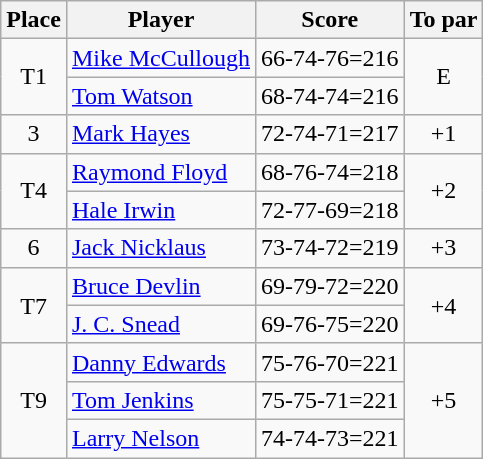<table class="wikitable">
<tr>
<th>Place</th>
<th>Player</th>
<th>Score</th>
<th>To par</th>
</tr>
<tr>
<td rowspan=2 align=center>T1</td>
<td> <a href='#'>Mike McCullough</a></td>
<td align=center>66-74-76=216</td>
<td rowspan=2 align=center>E</td>
</tr>
<tr>
<td> <a href='#'>Tom Watson</a></td>
<td align=center>68-74-74=216</td>
</tr>
<tr>
<td align=center>3</td>
<td> <a href='#'>Mark Hayes</a></td>
<td align=center>72-74-71=217</td>
<td align=center>+1</td>
</tr>
<tr>
<td rowspan=2 align=center>T4</td>
<td> <a href='#'>Raymond Floyd</a></td>
<td align=center>68-76-74=218</td>
<td rowspan=2 align=center>+2</td>
</tr>
<tr>
<td> <a href='#'>Hale Irwin</a></td>
<td align=center>72-77-69=218</td>
</tr>
<tr>
<td align=center>6</td>
<td> <a href='#'>Jack Nicklaus</a></td>
<td align=center>73-74-72=219</td>
<td align=center>+3</td>
</tr>
<tr>
<td rowspan=2 align=center>T7</td>
<td> <a href='#'>Bruce Devlin</a></td>
<td align=center>69-79-72=220</td>
<td rowspan=2 align=center>+4</td>
</tr>
<tr>
<td> <a href='#'>J. C. Snead</a></td>
<td align=center>69-76-75=220</td>
</tr>
<tr>
<td rowspan=3 align=center>T9</td>
<td> <a href='#'>Danny Edwards</a></td>
<td align=center>75-76-70=221</td>
<td rowspan=3 align=center>+5</td>
</tr>
<tr>
<td> <a href='#'>Tom Jenkins</a></td>
<td align=center>75-75-71=221</td>
</tr>
<tr>
<td> <a href='#'>Larry Nelson</a></td>
<td align=center>74-74-73=221</td>
</tr>
</table>
